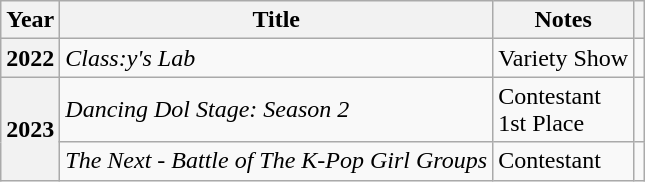<table class="wikitable sortable plainrowheaders">
<tr>
<th scope="col">Year</th>
<th scope="col">Title</th>
<th scope="col">Notes</th>
<th scope="col" class="unsortable"></th>
</tr>
<tr>
<th scope="row">2022</th>
<td><em>Class:y's Lab</em></td>
<td>Variety Show</td>
<td></td>
</tr>
<tr>
<th scope="row" rowspan="2">2023</th>
<td><em>Dancing Dol Stage: Season 2</em></td>
<td>Contestant<br>1st Place</td>
<td></td>
</tr>
<tr>
<td><em>The Next - Battle of The K-Pop Girl Groups</em></td>
<td>Contestant</td>
<td></td>
</tr>
</table>
